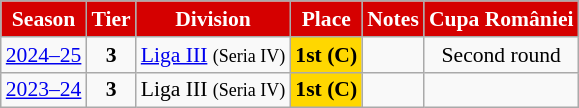<table class="wikitable" style="text-align:center; font-size:90%">
<tr>
<th style="background:#d50000; color:white; text-align:center;">Season</th>
<th style="background:#d50000; color:white; text-align:center;">Tier</th>
<th style="background:#d50000; color:white; text-align:center;">Division</th>
<th style="background:#d50000; color:white; text-align:center;">Place</th>
<th style="background:#d50000; color:white; text-align:center;">Notes</th>
<th style="background:#d50000; color:white; text-align:center;">Cupa României</th>
</tr>
<tr>
<td><a href='#'>2024–25</a></td>
<td><strong>3</strong></td>
<td><a href='#'>Liga III</a> <small>(Seria IV)</small></td>
<td align=center bgcolor=gold><strong>1st (C)</strong></td>
<td></td>
<td>Second round</td>
</tr>
<tr>
<td><a href='#'>2023–24</a></td>
<td><strong>3</strong></td>
<td>Liga III <small>(Seria IV)</small></td>
<td align=center bgcolor=gold><strong>1st (C)</strong></td>
<td></td>
<td></td>
</tr>
</table>
